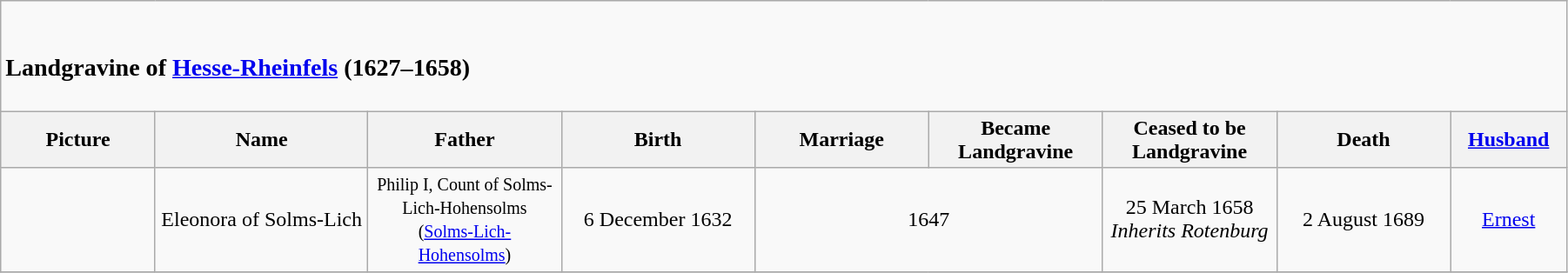<table width=95% class="wikitable">
<tr>
<td colspan="9"><br><h3>Landgravine of <a href='#'>Hesse-Rheinfels</a> (1627–1658)</h3></td>
</tr>
<tr>
<th width = "8%">Picture</th>
<th width = "11%">Name</th>
<th width = "10%">Father</th>
<th width = "10%">Birth</th>
<th width = "9%">Marriage</th>
<th width = "9%">Became Landgravine</th>
<th width = "9%">Ceased to be Landgravine</th>
<th width = "9%">Death</th>
<th width = "6%"><a href='#'>Husband</a></th>
</tr>
<tr>
<td align="center"></td>
<td align="center">Eleonora of Solms-Lich</td>
<td align="center"><small>Philip I, Count of Solms-Lich-Hohensolms<br>(<a href='#'>Solms-Lich-Hohensolms</a>)</small></td>
<td align="center">6 December 1632</td>
<td align="center" colspan="2">1647</td>
<td align="center">25 March 1658<br><em>Inherits Rotenburg</em></td>
<td align="center">2 August 1689</td>
<td align="center"><a href='#'>Ernest</a></td>
</tr>
<tr>
</tr>
</table>
